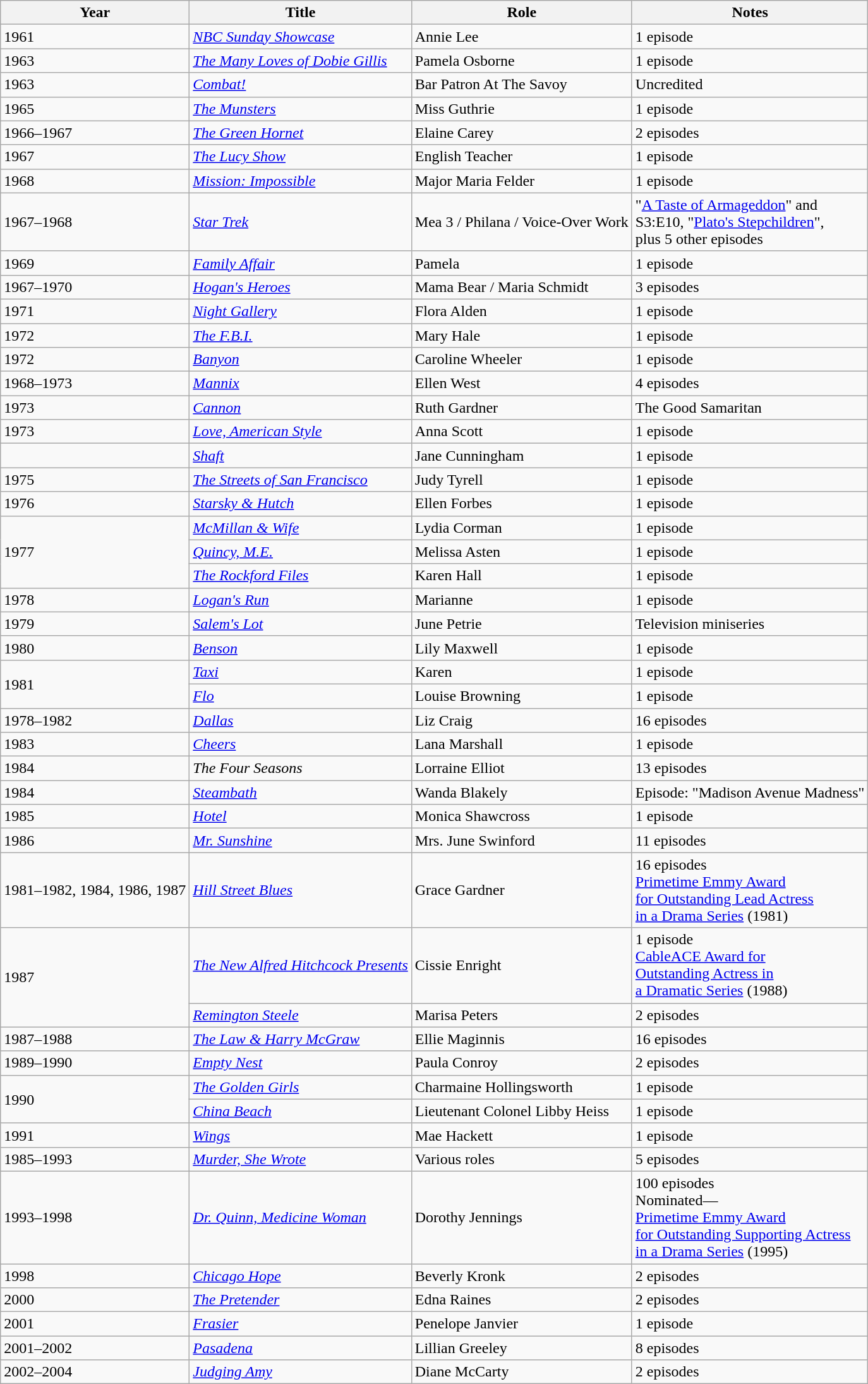<table class="wikitable sortable">
<tr>
<th>Year</th>
<th>Title</th>
<th>Role</th>
<th class="unsortable">Notes</th>
</tr>
<tr>
<td>1961</td>
<td><em><a href='#'>NBC Sunday Showcase</a></em></td>
<td>Annie Lee</td>
<td>1 episode</td>
</tr>
<tr>
<td>1963</td>
<td><em><a href='#'>The Many Loves of Dobie Gillis</a></em></td>
<td>Pamela Osborne</td>
<td>1 episode</td>
</tr>
<tr>
<td>1963</td>
<td><em><a href='#'>Combat!</a></em></td>
<td>Bar Patron At The Savoy</td>
<td>Uncredited</td>
</tr>
<tr>
<td>1965</td>
<td><em><a href='#'>The Munsters</a></em></td>
<td>Miss Guthrie</td>
<td>1 episode</td>
</tr>
<tr>
<td>1966–1967</td>
<td><em><a href='#'>The Green Hornet</a></em></td>
<td>Elaine Carey</td>
<td>2 episodes</td>
</tr>
<tr>
<td>1967</td>
<td><em><a href='#'>The Lucy Show</a></em></td>
<td>English Teacher</td>
<td>1 episode</td>
</tr>
<tr>
<td>1968</td>
<td><em><a href='#'>Mission: Impossible</a></em></td>
<td>Major Maria Felder</td>
<td>1 episode</td>
</tr>
<tr>
<td>1967–1968</td>
<td><em><a href='#'>Star Trek</a></em></td>
<td>Mea 3 / Philana / Voice-Over Work</td>
<td>"<a href='#'>A Taste of Armageddon</a>" and<br>S3:E10, "<a href='#'>Plato's Stepchildren</a>",<br>plus 5 other episodes</td>
</tr>
<tr>
<td>1969</td>
<td><em><a href='#'>Family Affair</a></em></td>
<td>Pamela</td>
<td>1 episode</td>
</tr>
<tr>
<td>1967–1970</td>
<td><em><a href='#'>Hogan's Heroes</a></em></td>
<td>Mama Bear / Maria Schmidt</td>
<td>3 episodes</td>
</tr>
<tr>
<td>1971</td>
<td><em><a href='#'>Night Gallery</a></em></td>
<td>Flora Alden</td>
<td>1 episode</td>
</tr>
<tr>
<td>1972</td>
<td><em><a href='#'>The F.B.I.</a></em></td>
<td>Mary Hale</td>
<td>1 episode</td>
</tr>
<tr>
<td>1972</td>
<td><em><a href='#'>Banyon</a></em></td>
<td>Caroline Wheeler</td>
<td>1 episode</td>
</tr>
<tr>
<td>1968–1973</td>
<td><em><a href='#'>Mannix</a></em></td>
<td>Ellen West</td>
<td>4 episodes</td>
</tr>
<tr>
<td>1973</td>
<td><em><a href='#'>Cannon</a></em></td>
<td>Ruth Gardner</td>
<td>The Good Samaritan</td>
</tr>
<tr>
<td>1973</td>
<td><em><a href='#'>Love, American Style</a></em></td>
<td>Anna Scott</td>
<td>1 episode</td>
</tr>
<tr>
<td></td>
<td><em><a href='#'>Shaft</a></em></td>
<td>Jane Cunningham</td>
<td>1 episode</td>
</tr>
<tr>
<td>1975</td>
<td><em><a href='#'>The Streets of San Francisco</a></em></td>
<td>Judy Tyrell</td>
<td>1 episode</td>
</tr>
<tr>
<td>1976</td>
<td><em><a href='#'>Starsky & Hutch</a></em></td>
<td>Ellen Forbes</td>
<td>1 episode</td>
</tr>
<tr>
<td rowspan="3">1977</td>
<td><em><a href='#'>McMillan & Wife</a></em></td>
<td>Lydia Corman</td>
<td>1 episode</td>
</tr>
<tr>
<td><em><a href='#'>Quincy, M.E.</a></em></td>
<td>Melissa Asten</td>
<td>1 episode</td>
</tr>
<tr>
<td><em><a href='#'>The Rockford Files</a></em></td>
<td>Karen Hall</td>
<td>1 episode</td>
</tr>
<tr>
<td>1978</td>
<td><em><a href='#'>Logan's Run</a></em></td>
<td>Marianne</td>
<td>1 episode</td>
</tr>
<tr>
<td>1979</td>
<td><em><a href='#'>Salem's Lot</a></em></td>
<td>June Petrie</td>
<td>Television miniseries</td>
</tr>
<tr>
<td>1980</td>
<td><em><a href='#'>Benson</a></em></td>
<td>Lily Maxwell</td>
<td>1 episode</td>
</tr>
<tr>
<td rowspan="2">1981</td>
<td><em><a href='#'>Taxi</a></em></td>
<td>Karen</td>
<td>1 episode</td>
</tr>
<tr>
<td><em><a href='#'>Flo</a></em></td>
<td>Louise Browning</td>
<td>1 episode</td>
</tr>
<tr>
<td>1978–1982</td>
<td><em><a href='#'>Dallas</a></em></td>
<td>Liz Craig</td>
<td>16 episodes</td>
</tr>
<tr>
<td>1983</td>
<td><em><a href='#'>Cheers</a></em></td>
<td>Lana Marshall</td>
<td>1 episode</td>
</tr>
<tr>
<td>1984</td>
<td><em>The Four Seasons</em></td>
<td>Lorraine Elliot</td>
<td>13 episodes</td>
</tr>
<tr>
<td>1984</td>
<td><em><a href='#'>Steambath</a></em></td>
<td>Wanda Blakely</td>
<td>Episode: "Madison Avenue Madness"</td>
</tr>
<tr>
<td>1985</td>
<td><em><a href='#'>Hotel</a></em></td>
<td>Monica Shawcross</td>
<td>1 episode</td>
</tr>
<tr>
<td>1986</td>
<td><em><a href='#'>Mr. Sunshine</a></em></td>
<td>Mrs. June Swinford</td>
<td>11 episodes</td>
</tr>
<tr>
<td>1981–1982, 1984, 1986, 1987</td>
<td><em><a href='#'>Hill Street Blues</a></em></td>
<td>Grace Gardner</td>
<td>16 episodes<br><a href='#'>Primetime Emmy Award<br>for Outstanding Lead Actress<br>in a Drama Series</a> (1981)</td>
</tr>
<tr>
<td rowspan="2">1987</td>
<td><em><a href='#'>The New Alfred Hitchcock Presents</a></em></td>
<td>Cissie Enright</td>
<td>1 episode<br><a href='#'>CableACE Award for<br>Outstanding Actress in<br>a Dramatic Series</a> (1988)</td>
</tr>
<tr>
<td><em><a href='#'>Remington Steele</a></em></td>
<td>Marisa Peters</td>
<td>2 episodes</td>
</tr>
<tr>
<td>1987–1988</td>
<td><em><a href='#'>The Law & Harry McGraw</a></em></td>
<td>Ellie Maginnis</td>
<td>16 episodes</td>
</tr>
<tr>
<td>1989–1990</td>
<td><em><a href='#'>Empty Nest</a></em></td>
<td>Paula Conroy</td>
<td>2 episodes</td>
</tr>
<tr>
<td rowspan="2">1990</td>
<td><em><a href='#'>The Golden Girls</a></em></td>
<td>Charmaine Hollingsworth</td>
<td>1 episode</td>
</tr>
<tr>
<td><em><a href='#'>China Beach</a></em></td>
<td>Lieutenant Colonel Libby Heiss</td>
<td>1 episode</td>
</tr>
<tr>
<td>1991</td>
<td><em><a href='#'>Wings</a></em></td>
<td>Mae Hackett</td>
<td>1 episode</td>
</tr>
<tr>
<td>1985–1993</td>
<td><em><a href='#'>Murder, She Wrote</a></em></td>
<td>Various roles</td>
<td>5 episodes</td>
</tr>
<tr>
<td>1993–1998</td>
<td><em><a href='#'>Dr. Quinn, Medicine Woman</a></em></td>
<td>Dorothy Jennings</td>
<td>100 episodes<br>Nominated—<br><a href='#'>Primetime Emmy Award<br>for Outstanding Supporting Actress<br>in a Drama Series</a> (1995)</td>
</tr>
<tr>
<td>1998</td>
<td><em><a href='#'>Chicago Hope</a></em></td>
<td>Beverly Kronk</td>
<td>2 episodes</td>
</tr>
<tr>
<td>2000</td>
<td><em><a href='#'>The Pretender</a></em></td>
<td>Edna Raines</td>
<td>2 episodes</td>
</tr>
<tr>
<td>2001</td>
<td><em><a href='#'>Frasier</a></em></td>
<td>Penelope Janvier</td>
<td>1 episode</td>
</tr>
<tr>
<td>2001–2002</td>
<td><em><a href='#'>Pasadena</a></em></td>
<td>Lillian Greeley</td>
<td>8 episodes</td>
</tr>
<tr>
<td>2002–2004</td>
<td><em><a href='#'>Judging Amy</a></em></td>
<td>Diane McCarty</td>
<td>2 episodes</td>
</tr>
</table>
